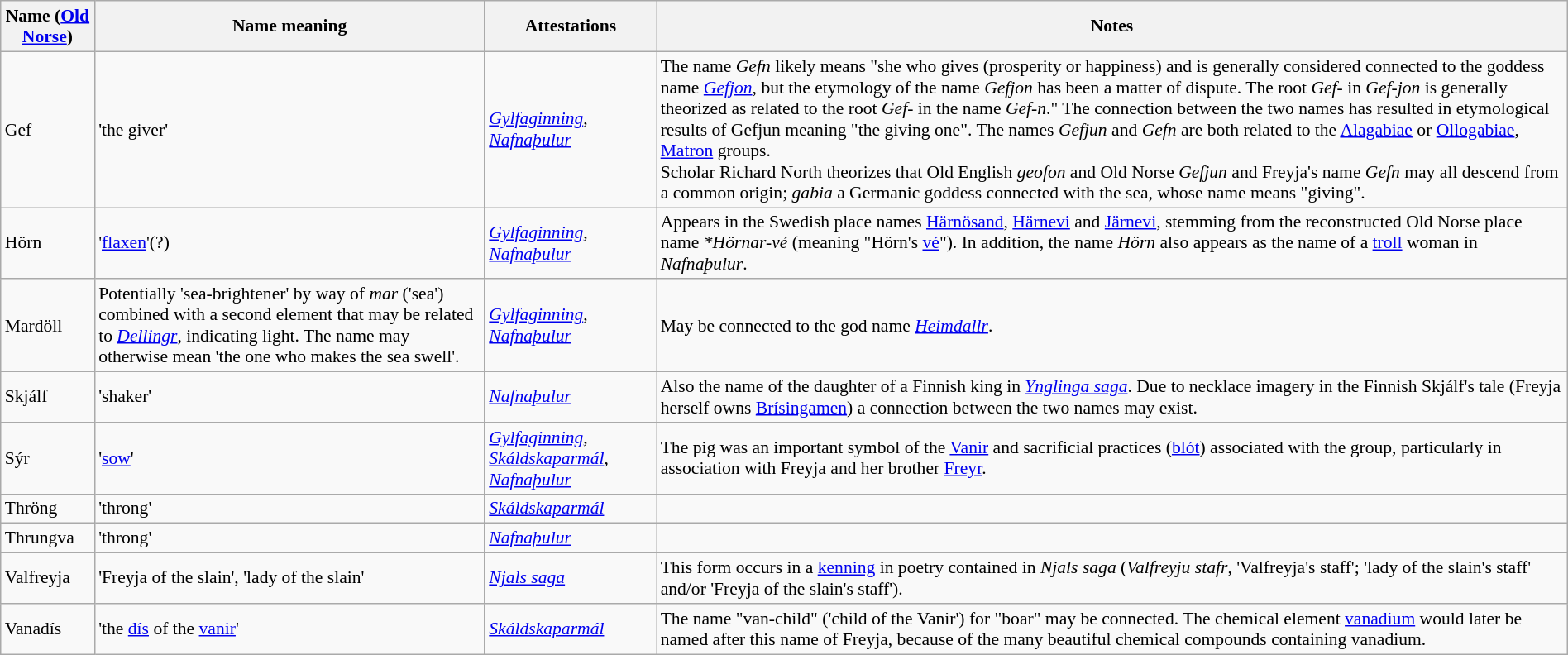<table class="wikitable sortable" style="font-size: 90%; width: 100%">
<tr>
<th>Name (<a href='#'>Old Norse</a>)</th>
<th class="unsortable">Name meaning</th>
<th>Attestations</th>
<th>Notes</th>
</tr>
<tr>
<td>Gef</td>
<td>'the giver'</td>
<td><em><a href='#'>Gylfaginning</a></em>, <em><a href='#'>Nafnaþulur</a></em></td>
<td>The name <em>Gefn</em> likely means "she who gives (prosperity or happiness) and is generally considered connected to the goddess name <em><a href='#'>Gefjon</a></em>, but the etymology of the name <em>Gefjon</em> has been a matter of dispute. The root <em>Gef-</em> in <em>Gef-jon</em> is generally theorized as related to the root <em>Gef-</em> in the name <em>Gef-n</em>." The connection between the two names has resulted in etymological results of Gefjun meaning "the giving one". The names <em>Gefjun</em> and <em>Gefn</em> are both related to the <a href='#'>Alagabiae</a> or <a href='#'>Ollogabiae</a>, <a href='#'>Matron</a> groups.<br>Scholar Richard North theorizes that Old English <em>geofon</em> and Old Norse <em>Gefjun</em> and Freyja's name <em>Gefn</em> may all descend from a common origin; <em>gabia</em> a Germanic goddess connected with the sea, whose name means "giving".</td>
</tr>
<tr>
<td>Hörn</td>
<td>'<a href='#'>flaxen</a>'(?)</td>
<td><em><a href='#'>Gylfaginning</a></em>, <em><a href='#'>Nafnaþulur</a></em></td>
<td>Appears in the Swedish place names <a href='#'>Härnösand</a>, <a href='#'>Härnevi</a> and <a href='#'>Järnevi</a>, stemming from the reconstructed Old Norse place name <em>*Hörnar-vé</em> (meaning "Hörn's <a href='#'>vé</a>"). In addition, the name <em>Hörn</em> also appears as the name of a <a href='#'>troll</a> woman in <em>Nafnaþulur</em>.</td>
</tr>
<tr>
<td>Mardöll</td>
<td>Potentially 'sea-brightener' by way of <em>mar</em> ('sea') combined with a second element that may be related to <em><a href='#'>Dellingr</a></em>, indicating light. The name may otherwise mean 'the one who makes the sea swell'.</td>
<td><em><a href='#'>Gylfaginning</a></em>, <em><a href='#'>Nafnaþulur</a></em></td>
<td>May be connected to the god name <em><a href='#'>Heimdallr</a></em>.</td>
</tr>
<tr>
<td>Skjálf</td>
<td>'shaker'</td>
<td><em><a href='#'>Nafnaþulur</a></em></td>
<td>Also the name of the daughter of a Finnish king in <em><a href='#'>Ynglinga saga</a></em>. Due to necklace imagery in the Finnish Skjálf's tale (Freyja herself owns <a href='#'>Brísingamen</a>) a connection between the two names may exist.</td>
</tr>
<tr>
<td>Sýr</td>
<td>'<a href='#'>sow</a>'</td>
<td><em><a href='#'>Gylfaginning</a></em>, <em><a href='#'>Skáldskaparmál</a></em>, <em><a href='#'>Nafnaþulur</a></em></td>
<td>The pig was an important symbol of the <a href='#'>Vanir</a> and sacrificial practices (<a href='#'>blót</a>) associated with the group, particularly in association with Freyja and her brother <a href='#'>Freyr</a>.</td>
</tr>
<tr>
<td>Thröng</td>
<td>'throng'</td>
<td><em><a href='#'>Skáldskaparmál</a></em></td>
<td></td>
</tr>
<tr>
<td>Thrungva</td>
<td>'throng'</td>
<td><em><a href='#'>Nafnaþulur</a></em></td>
<td></td>
</tr>
<tr>
<td>Valfreyja</td>
<td>'Freyja of the slain', 'lady of the slain'</td>
<td><em><a href='#'>Njals saga</a></em></td>
<td>This form occurs in a <a href='#'>kenning</a> in poetry contained in <em>Njals saga</em> (<em>Valfreyju stafr</em>, 'Valfreyja's staff'; 'lady of the slain's staff' and/or 'Freyja of the slain's staff').</td>
</tr>
<tr>
<td>Vanadís</td>
<td>'the <a href='#'>dís</a> of the <a href='#'>vanir</a>'</td>
<td><em><a href='#'>Skáldskaparmál</a></em></td>
<td>The name "van-child" ('child of the Vanir') for "boar" may be connected. The chemical element <a href='#'>vanadium</a> would later be named after this name of Freyja, because of the many beautiful chemical compounds containing vanadium.</td>
</tr>
</table>
